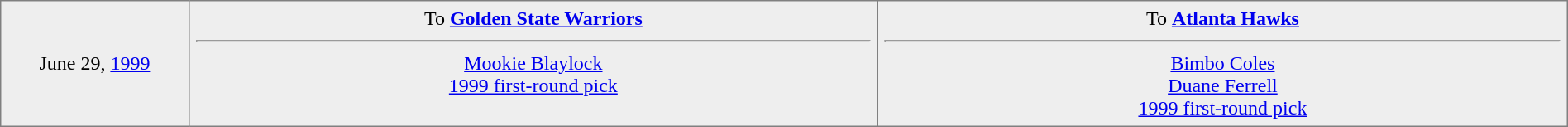<table border="1" style="border-collapse:collapse; text-align:center; width:100%;"  cellpadding="5">
<tr style="background:#eee;">
<td style="width:12%">June 29, <a href='#'>1999</a></td>
<td style="width:44%" valign="top">To <strong><a href='#'>Golden State Warriors</a></strong><hr><a href='#'>Mookie Blaylock</a><br><a href='#'>1999 first-round pick</a></td>
<td style="width:44%" valign="top">To <strong><a href='#'>Atlanta Hawks</a></strong><hr><a href='#'>Bimbo Coles</a><br><a href='#'>Duane Ferrell</a><br><a href='#'>1999 first-round pick</a></td>
</tr>
</table>
